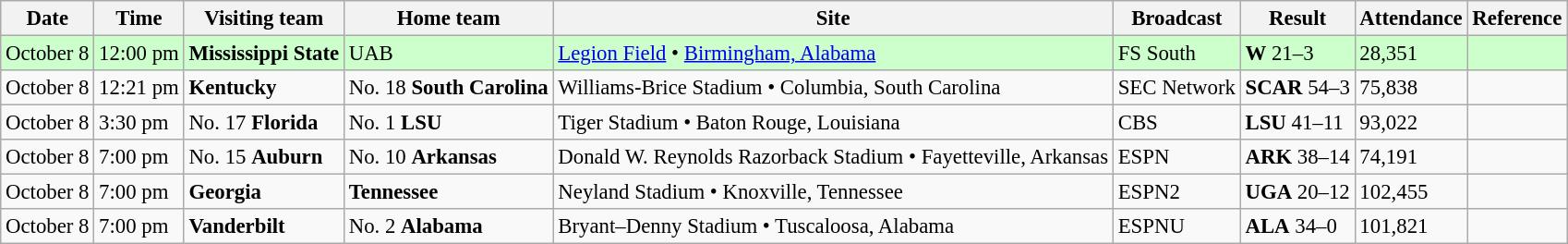<table class="wikitable" style="font-size:95%;">
<tr>
<th>Date</th>
<th>Time</th>
<th>Visiting team</th>
<th>Home team</th>
<th>Site</th>
<th>Broadcast</th>
<th>Result</th>
<th>Attendance</th>
<th class="unsortable">Reference</th>
</tr>
<tr bgcolor=#ccffcc>
<td>October 8</td>
<td>12:00 pm</td>
<td><strong>Mississippi State</strong></td>
<td>UAB</td>
<td><a href='#'>Legion Field</a> • <a href='#'>Birmingham, Alabama</a></td>
<td>FS South</td>
<td><strong>W</strong> 21–3</td>
<td>28,351</td>
<td align="center"></td>
</tr>
<tr bgcolor=>
<td>October 8</td>
<td>12:21 pm</td>
<td><strong>Kentucky</strong></td>
<td>No. 18 <strong>South Carolina</strong></td>
<td>Williams-Brice Stadium • Columbia, South Carolina</td>
<td>SEC Network</td>
<td><strong>SCAR</strong> 54–3</td>
<td>75,838</td>
<td align="center"></td>
</tr>
<tr bgcolor=>
<td>October 8</td>
<td>3:30 pm</td>
<td>No. 17 <strong>Florida</strong></td>
<td>No. 1 <strong>LSU</strong></td>
<td>Tiger Stadium • Baton Rouge, Louisiana</td>
<td>CBS</td>
<td><strong>LSU</strong> 41–11</td>
<td>93,022</td>
<td align="center"></td>
</tr>
<tr bgcolor=>
<td>October 8</td>
<td>7:00 pm</td>
<td>No. 15 <strong>Auburn</strong></td>
<td>No. 10 <strong>Arkansas</strong></td>
<td>Donald W. Reynolds Razorback Stadium • Fayetteville, Arkansas</td>
<td>ESPN</td>
<td><strong>ARK</strong> 38–14</td>
<td>74,191</td>
<td align="center"></td>
</tr>
<tr bgcolor=>
<td>October 8</td>
<td>7:00 pm</td>
<td><strong>Georgia</strong></td>
<td><strong>Tennessee</strong></td>
<td>Neyland Stadium • Knoxville, Tennessee</td>
<td>ESPN2</td>
<td><strong>UGA</strong> 20–12</td>
<td>102,455</td>
<td align="center"></td>
</tr>
<tr bgcolor=>
<td>October 8</td>
<td>7:00 pm</td>
<td><strong>Vanderbilt</strong></td>
<td>No. 2 <strong>Alabama</strong></td>
<td>Bryant–Denny Stadium • Tuscaloosa, Alabama</td>
<td>ESPNU</td>
<td><strong>ALA</strong> 34–0</td>
<td>101,821</td>
<td align="center"></td>
</tr>
</table>
